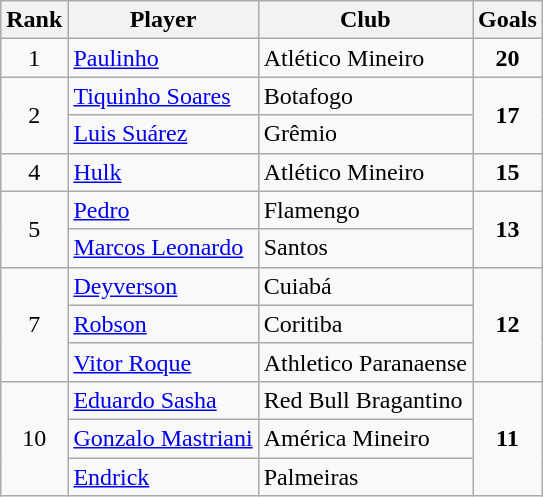<table class="wikitable" style="text-align:center">
<tr>
<th>Rank</th>
<th>Player</th>
<th>Club</th>
<th>Goals</th>
</tr>
<tr>
<td>1</td>
<td align="left"> <a href='#'>Paulinho</a></td>
<td align="left">Atlético Mineiro</td>
<td><strong>20</strong></td>
</tr>
<tr>
<td rowspan="2">2</td>
<td align="left"> <a href='#'>Tiquinho Soares</a></td>
<td align="left">Botafogo</td>
<td rowspan="2"><strong>17</strong></td>
</tr>
<tr>
<td align="left"> <a href='#'>Luis Suárez</a></td>
<td align="left">Grêmio</td>
</tr>
<tr>
<td>4</td>
<td align="left"> <a href='#'>Hulk</a></td>
<td align="left">Atlético Mineiro</td>
<td><strong>15</strong></td>
</tr>
<tr>
<td rowspan="2">5</td>
<td align="left"> <a href='#'>Pedro</a></td>
<td align="left">Flamengo</td>
<td rowspan="2"><strong>13</strong></td>
</tr>
<tr>
<td align="left"> <a href='#'>Marcos Leonardo</a></td>
<td align="left">Santos</td>
</tr>
<tr>
<td rowspan="3">7</td>
<td align="left"> <a href='#'>Deyverson</a></td>
<td align="left">Cuiabá</td>
<td rowspan="3"><strong>12</strong></td>
</tr>
<tr>
<td align="left"> <a href='#'>Robson</a></td>
<td align="left">Coritiba</td>
</tr>
<tr>
<td align="left"> <a href='#'>Vitor Roque</a></td>
<td align="left">Athletico Paranaense</td>
</tr>
<tr>
<td rowspan="3">10</td>
<td align="left"> <a href='#'>Eduardo Sasha</a></td>
<td align="left">Red Bull Bragantino</td>
<td rowspan="3"><strong>11</strong></td>
</tr>
<tr>
<td align="left"> <a href='#'>Gonzalo Mastriani</a></td>
<td align="left">América Mineiro</td>
</tr>
<tr>
<td align="left"> <a href='#'>Endrick</a></td>
<td align="left">Palmeiras</td>
</tr>
</table>
